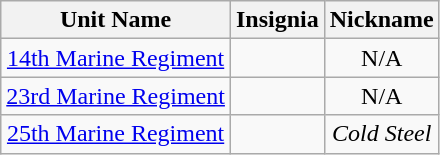<table class="wikitable" style="text-align: center;">
<tr>
<th>Unit Name</th>
<th>Insignia</th>
<th>Nickname</th>
</tr>
<tr>
<td><a href='#'>14th Marine Regiment</a></td>
<td></td>
<td>N/A</td>
</tr>
<tr>
<td><a href='#'>23rd Marine Regiment</a></td>
<td></td>
<td>N/A</td>
</tr>
<tr>
<td><a href='#'>25th Marine Regiment</a></td>
<td></td>
<td><em>Cold Steel</em></td>
</tr>
</table>
